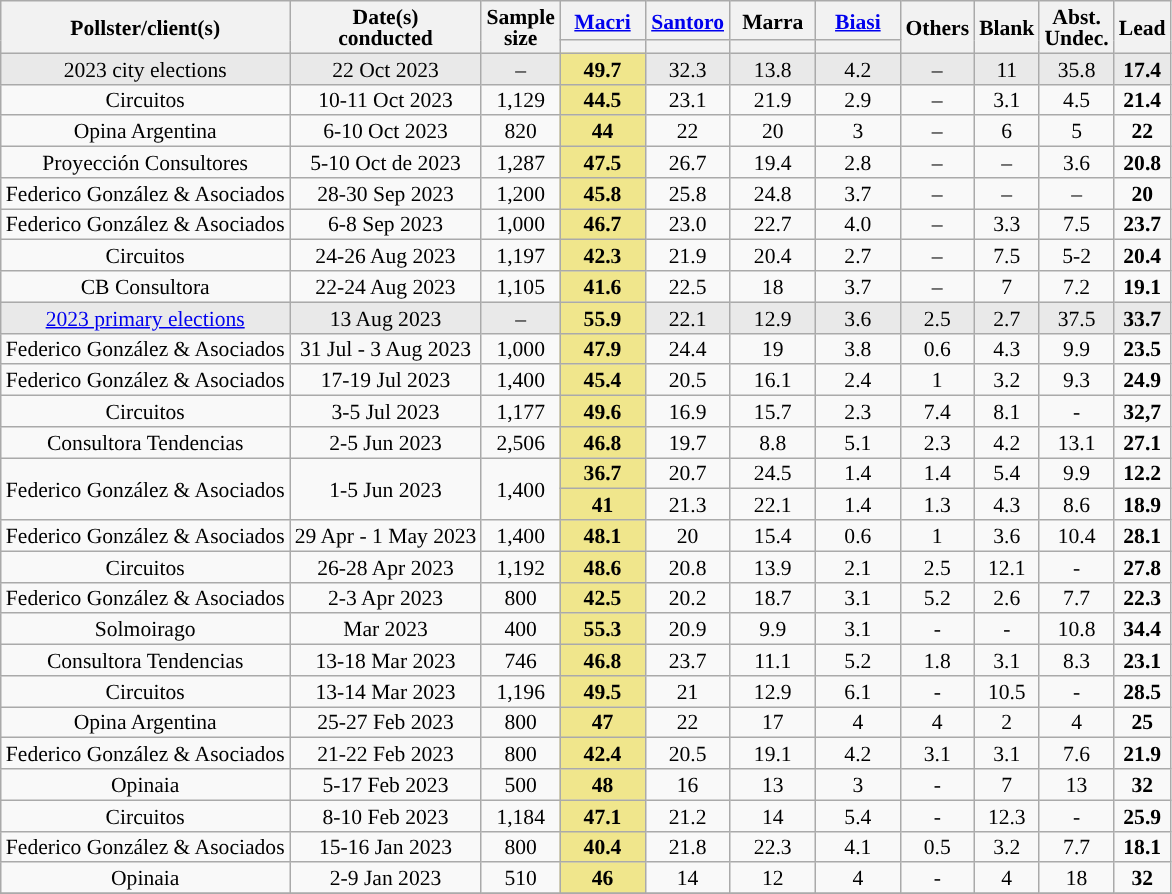<table class="wikitable sortable" style="text-align:center;font-size:90%;line-height:14px;">
<tr>
<th rowspan="2" class="unsortable"><strong>Pollster/client(s)</strong></th>
<th rowspan="2" class="unsortable"><strong>Date(s)<br>conducted</strong></th>
<th rowspan="2" class="unsortable"><strong>Sample<br>size</strong></th>
<th class="unsortable" style="width:50px;"><a href='#'>Macri</a><br></th>
<th class="unsortable" style="width:50px;"><a href='#'>Santoro</a><br></th>
<th class="unsortable" style="width:50px;">Marra<br></th>
<th class="unsortable" style="width:50px;"><a href='#'>Biasi</a><br></th>
<th rowspan="2" class="unsortable">Others</th>
<th rowspan="2">Blank</th>
<th rowspan="2">Abst.<br>Undec.</th>
<th rowspan="2">Lead</th>
</tr>
<tr>
<th data-sort-type="number" class="sortable" style="background:"></th>
<th data-sort-type="number" class="sortable" style="background:"></th>
<th data-sort-type="number" class="sortable" style="background:"></th>
<th data-sort-type="number" class="sortable" style="background:"></th>
</tr>
<tr style="background:#E9E9E9;">
<td>2023 city elections</td>
<td>22 Oct 2023</td>
<td>–</td>
<td bgcolor="khaki"><strong>49.7</strong></td>
<td>32.3</td>
<td>13.8</td>
<td>4.2</td>
<td>–</td>
<td>11</td>
<td>35.8</td>
<td style="background:"><strong>17.4</strong></td>
</tr>
<tr>
<td>Circuitos</td>
<td>10-11 Oct 2023</td>
<td>1,129</td>
<td bgcolor="khaki"><strong>44.5</strong></td>
<td>23.1</td>
<td>21.9</td>
<td>2.9</td>
<td>–</td>
<td>3.1</td>
<td>4.5</td>
<td><strong>21.4</strong></td>
</tr>
<tr>
<td>Opina Argentina</td>
<td>6-10 Oct 2023</td>
<td>820</td>
<td bgcolor="khaki"><strong>44</strong></td>
<td>22</td>
<td>20</td>
<td>3</td>
<td>–</td>
<td>6</td>
<td>5</td>
<td><strong>22</strong></td>
</tr>
<tr>
<td>Proyección Consultores</td>
<td>5-10 Oct de 2023</td>
<td>1,287</td>
<td bgcolor="khaki"><strong>47.5</strong></td>
<td>26.7</td>
<td>19.4</td>
<td>2.8</td>
<td>–</td>
<td>–</td>
<td>3.6</td>
<td><strong>20.8</strong></td>
</tr>
<tr>
<td>Federico González & Asociados</td>
<td>28-30 Sep 2023</td>
<td>1,200</td>
<td bgcolor="khaki"><strong>45.8</strong></td>
<td>25.8</td>
<td>24.8</td>
<td>3.7</td>
<td>–</td>
<td>–</td>
<td>–</td>
<td><strong>20</strong></td>
</tr>
<tr>
<td>Federico González & Asociados</td>
<td>6-8 Sep 2023</td>
<td>1,000</td>
<td bgcolor="khaki"><strong>46.7</strong></td>
<td>23.0</td>
<td>22.7</td>
<td>4.0</td>
<td>–</td>
<td>3.3</td>
<td>7.5</td>
<td><strong>23.7</strong></td>
</tr>
<tr>
<td>Circuitos</td>
<td>24-26 Aug 2023</td>
<td>1,197</td>
<td bgcolor="khaki"><strong>42.3</strong></td>
<td>21.9</td>
<td>20.4</td>
<td>2.7</td>
<td>–</td>
<td>7.5</td>
<td>5-2</td>
<td><strong>20.4</strong></td>
</tr>
<tr>
<td>CB Consultora</td>
<td>22-24 Aug 2023</td>
<td>1,105</td>
<td bgcolor="khaki"><strong>41.6</strong></td>
<td>22.5</td>
<td>18</td>
<td>3.7</td>
<td>–</td>
<td>7</td>
<td>7.2</td>
<td><strong>19.1</strong></td>
</tr>
<tr style="background:#E9E9E9;">
<td><a href='#'>2023 primary elections</a></td>
<td>13 Aug 2023</td>
<td>–</td>
<td bgcolor="khaki"><strong>55.9</strong></td>
<td>22.1</td>
<td>12.9</td>
<td>3.6</td>
<td>2.5</td>
<td>2.7</td>
<td>37.5</td>
<td style="background:"><strong>33.7</strong></td>
</tr>
<tr>
<td>Federico González & Asociados</td>
<td>31 Jul - 3 Aug 2023</td>
<td>1,000</td>
<td bgcolor="khaki"><strong>47.9</strong></td>
<td>24.4</td>
<td>19</td>
<td>3.8</td>
<td>0.6</td>
<td>4.3</td>
<td>9.9</td>
<td><strong>23.5</strong></td>
</tr>
<tr>
<td>Federico González & Asociados</td>
<td>17-19 Jul 2023</td>
<td>1,400</td>
<td bgcolor=khaki><strong>45.4</strong></td>
<td>20.5</td>
<td>16.1</td>
<td>2.4</td>
<td>1</td>
<td>3.2</td>
<td>9.3</td>
<td bgcolor=><strong>24.9</strong></td>
</tr>
<tr>
<td>Circuitos</td>
<td>3-5 Jul 2023</td>
<td>1,177</td>
<td bgcolor=khaki><strong>49.6</strong></td>
<td>16.9</td>
<td>15.7</td>
<td>2.3</td>
<td>7.4</td>
<td>8.1</td>
<td>-</td>
<td style="background:"><strong>32,7</strong></td>
</tr>
<tr>
<td>Consultora Tendencias</td>
<td>2-5 Jun 2023</td>
<td>2,506</td>
<td bgcolor=khaki><strong>46.8</strong></td>
<td>19.7</td>
<td>8.8</td>
<td>5.1</td>
<td>2.3</td>
<td>4.2</td>
<td>13.1</td>
<td style="background:"><strong>27.1</strong></td>
</tr>
<tr>
<td rowspan=2>Federico González & Asociados</td>
<td rowspan=2>1-5 Jun 2023</td>
<td rowspan=2>1,400</td>
<td bgcolor=khaki><strong>36.7</strong></td>
<td>20.7</td>
<td>24.5</td>
<td>1.4</td>
<td>1.4</td>
<td>5.4</td>
<td>9.9</td>
<td style="background:"><strong>12.2</strong></td>
</tr>
<tr>
<td bgcolor=khaki><strong>41</strong></td>
<td>21.3</td>
<td>22.1</td>
<td>1.4</td>
<td>1.3</td>
<td>4.3</td>
<td>8.6</td>
<td style="background:"><strong>18.9</strong></td>
</tr>
<tr>
<td>Federico González & Asociados</td>
<td>29 Apr - 1 May 2023</td>
<td>1,400</td>
<td bgcolor=khaki><strong>48.1</strong></td>
<td>20</td>
<td>15.4</td>
<td>0.6</td>
<td>1</td>
<td>3.6</td>
<td>10.4</td>
<td style="background:"><strong>28.1</strong></td>
</tr>
<tr>
<td>Circuitos</td>
<td>26-28 Apr 2023</td>
<td>1,192</td>
<td bgcolor=khaki><strong>48.6</strong></td>
<td>20.8</td>
<td>13.9</td>
<td>2.1</td>
<td>2.5</td>
<td>12.1</td>
<td>-</td>
<td style="background:"><strong>27.8</strong></td>
</tr>
<tr>
<td>Federico González & Asociados</td>
<td>2-3 Apr 2023</td>
<td>800</td>
<td bgcolor=khaki><strong>42.5</strong></td>
<td>20.2</td>
<td>18.7</td>
<td>3.1</td>
<td>5.2</td>
<td>2.6</td>
<td>7.7</td>
<td style="background:"><strong>22.3</strong></td>
</tr>
<tr>
<td>Solmoirago</td>
<td>Mar 2023</td>
<td>400</td>
<td bgcolor=khaki><strong>55.3</strong></td>
<td>20.9</td>
<td>9.9</td>
<td>3.1</td>
<td>-</td>
<td>-</td>
<td>10.8</td>
<td style="background:"><strong>34.4</strong></td>
</tr>
<tr>
<td>Consultora Tendencias</td>
<td>13-18 Mar 2023</td>
<td>746</td>
<td bgcolor=khaki><strong>46.8</strong></td>
<td>23.7</td>
<td>11.1</td>
<td>5.2</td>
<td>1.8</td>
<td>3.1</td>
<td>8.3</td>
<td style="background:"><strong>23.1</strong></td>
</tr>
<tr>
<td>Circuitos</td>
<td>13-14 Mar 2023</td>
<td>1,196</td>
<td bgcolor=khaki><strong>49.5</strong></td>
<td>21</td>
<td>12.9</td>
<td>6.1</td>
<td>-</td>
<td>10.5</td>
<td>-</td>
<td style="background:"><strong>28.5</strong></td>
</tr>
<tr>
<td>Opina Argentina</td>
<td>25-27 Feb 2023</td>
<td>800</td>
<td bgcolor=khaki><strong>47</strong></td>
<td>22</td>
<td>17</td>
<td>4</td>
<td>4</td>
<td>2</td>
<td>4</td>
<td style="background:"><strong>25</strong></td>
</tr>
<tr>
<td>Federico González & Asociados</td>
<td>21-22 Feb 2023</td>
<td>800</td>
<td bgcolor=khaki><strong>42.4</strong></td>
<td>20.5</td>
<td>19.1</td>
<td>4.2</td>
<td>3.1</td>
<td>3.1</td>
<td>7.6</td>
<td style="background:"><strong>21.9</strong></td>
</tr>
<tr>
<td>Opinaia</td>
<td>5-17 Feb 2023</td>
<td>500</td>
<td bgcolor=khaki><strong>48</strong></td>
<td>16</td>
<td>13</td>
<td>3</td>
<td>-</td>
<td>7</td>
<td>13</td>
<td style="background:"><strong>32</strong></td>
</tr>
<tr>
<td>Circuitos</td>
<td>8-10 Feb 2023</td>
<td>1,184</td>
<td bgcolor=khaki><strong>47.1</strong></td>
<td>21.2</td>
<td>14</td>
<td>5.4</td>
<td>-</td>
<td>12.3</td>
<td>-</td>
<td style="background:"><strong>25.9</strong></td>
</tr>
<tr>
<td>Federico González & Asociados</td>
<td>15-16 Jan 2023</td>
<td>800</td>
<td bgcolor=khaki><strong>40.4</strong></td>
<td>21.8</td>
<td>22.3</td>
<td>4.1</td>
<td>0.5</td>
<td>3.2</td>
<td>7.7</td>
<td style="background:"><strong>18.1</strong></td>
</tr>
<tr>
<td>Opinaia</td>
<td>2-9 Jan 2023</td>
<td>510</td>
<td bgcolor=khaki><strong>46</strong></td>
<td>14</td>
<td>12</td>
<td>4</td>
<td>-</td>
<td>4</td>
<td>18</td>
<td style="background:"><strong>32</strong></td>
</tr>
<tr>
</tr>
</table>
